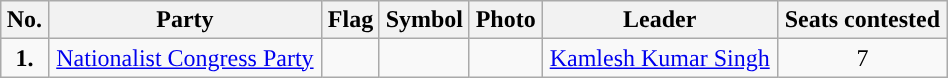<table class="wikitable" style="width:50%;">
<tr>
<th>No.</th>
<th>Party</th>
<th>Flag</th>
<th>Symbol</th>
<th>Photo</th>
<th>Leader</th>
<th>Seats contested</th>
</tr>
<tr>
<td ! style="text-align:center; background:"><strong>1.</strong></td>
<td ! style="text-align:center"><a href='#'>Nationalist Congress Party</a></td>
<td></td>
<td></td>
<td></td>
<td style="text-align:center"><a href='#'>Kamlesh Kumar Singh</a></td>
<td style="text-align:center">7</td>
</tr>
</table>
